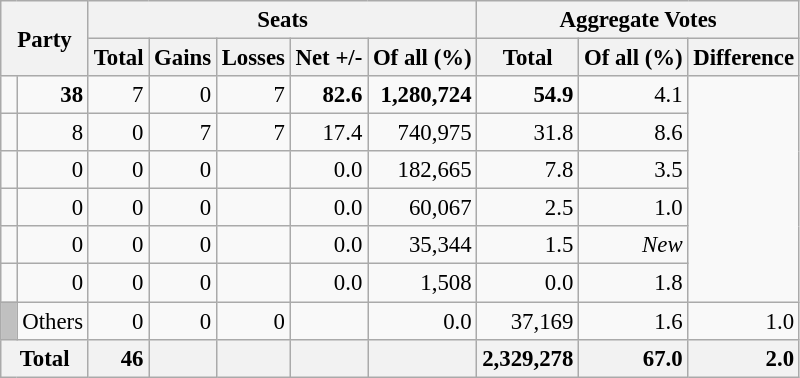<table class="wikitable sortable" style="text-align:right; font-size:95%;">
<tr>
<th colspan="2" rowspan="2">Party</th>
<th colspan="5">Seats</th>
<th colspan="3">Aggregate Votes</th>
</tr>
<tr>
<th>Total</th>
<th>Gains</th>
<th>Losses</th>
<th>Net +/-</th>
<th>Of all (%)</th>
<th>Total</th>
<th>Of all (%)</th>
<th>Difference</th>
</tr>
<tr>
<td></td>
<td><strong>38</strong></td>
<td>7</td>
<td>0</td>
<td>7</td>
<td><strong>82.6</strong></td>
<td><strong>1,280,724</strong></td>
<td><strong>54.9</strong></td>
<td>4.1</td>
</tr>
<tr>
<td></td>
<td>8</td>
<td>0</td>
<td>7</td>
<td>7</td>
<td>17.4</td>
<td>740,975</td>
<td>31.8</td>
<td>8.6</td>
</tr>
<tr>
<td></td>
<td>0</td>
<td>0</td>
<td>0</td>
<td></td>
<td>0.0</td>
<td>182,665</td>
<td>7.8</td>
<td>3.5</td>
</tr>
<tr>
<td></td>
<td>0</td>
<td>0</td>
<td>0</td>
<td></td>
<td>0.0</td>
<td>60,067</td>
<td>2.5</td>
<td>1.0</td>
</tr>
<tr>
<td></td>
<td>0</td>
<td>0</td>
<td>0</td>
<td></td>
<td>0.0</td>
<td>35,344</td>
<td>1.5</td>
<td><em>New</em></td>
</tr>
<tr>
<td></td>
<td>0</td>
<td>0</td>
<td>0</td>
<td></td>
<td>0.0</td>
<td>1,508</td>
<td>0.0</td>
<td>1.8</td>
</tr>
<tr>
<td style="background:silver;"> </td>
<td align=left>Others</td>
<td>0</td>
<td>0</td>
<td>0</td>
<td></td>
<td>0.0</td>
<td>37,169</td>
<td>1.6</td>
<td>1.0</td>
</tr>
<tr class="sortbottom">
<th colspan="2" style="background:#f2f2f2">Total</th>
<td style="background:#f2f2f2;"><strong>46</strong></td>
<td style="background:#f2f2f2;"></td>
<td style="background:#f2f2f2;"></td>
<td style="background:#f2f2f2;"></td>
<td style="background:#f2f2f2;"></td>
<td style="background:#f2f2f2;"><strong>2,329,278</strong></td>
<td style="background:#f2f2f2;"><strong>67.0</strong></td>
<td style="background:#f2f2f2;"><strong>2.0</strong></td>
</tr>
</table>
